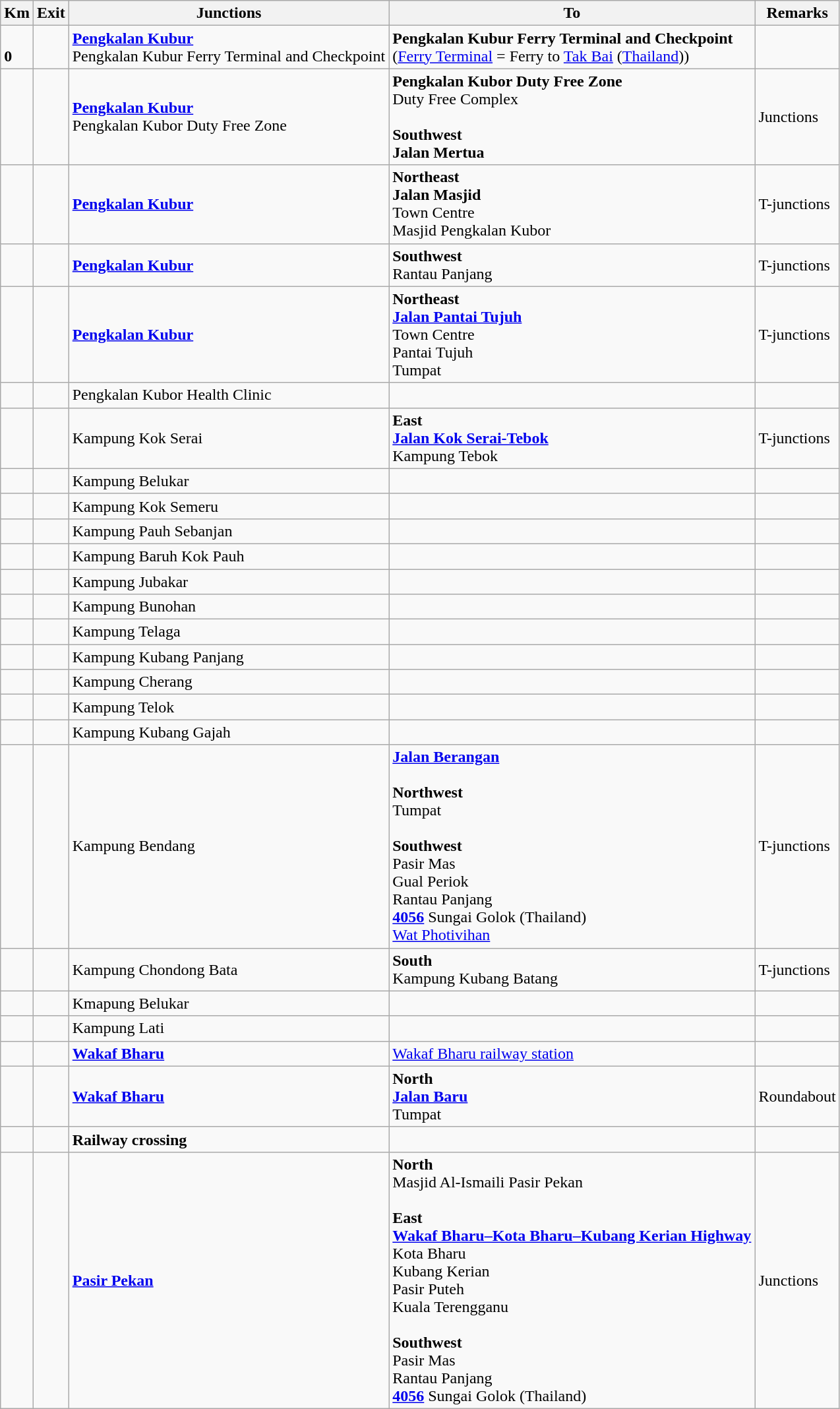<table class="wikitable">
<tr>
<th>Km</th>
<th>Exit</th>
<th>Junctions</th>
<th>To</th>
<th>Remarks</th>
</tr>
<tr>
<td><br><strong>0</strong></td>
<td></td>
<td><strong><a href='#'>Pengkalan Kubur</a></strong><br>Pengkalan Kubur Ferry Terminal and Checkpoint </td>
<td><strong>Pengkalan Kubur Ferry Terminal and Checkpoint</strong> <br>(<a href='#'>Ferry Terminal</a> = Ferry to <a href='#'>Tak Bai</a> (<a href='#'>Thailand</a>))</td>
<td></td>
</tr>
<tr>
<td></td>
<td></td>
<td><strong><a href='#'>Pengkalan Kubur</a></strong><br>Pengkalan Kubor Duty Free Zone</td>
<td><strong>Pengkalan Kubor Duty Free Zone</strong><br> Duty Free Complex<br><br><strong>Southwest</strong><br><strong>Jalan Mertua</strong></td>
<td>Junctions</td>
</tr>
<tr>
<td></td>
<td></td>
<td><strong><a href='#'>Pengkalan Kubur</a></strong></td>
<td><strong>Northeast</strong><br><strong>Jalan Masjid</strong><br>Town Centre<br>Masjid Pengkalan Kubor </td>
<td>T-junctions</td>
</tr>
<tr>
<td></td>
<td></td>
<td><strong><a href='#'>Pengkalan Kubur</a></strong></td>
<td><strong>Southwest</strong><br> Rantau Panjang</td>
<td>T-junctions</td>
</tr>
<tr>
<td></td>
<td></td>
<td><strong><a href='#'>Pengkalan Kubur</a></strong></td>
<td><strong>Northeast</strong><br> <strong><a href='#'>Jalan Pantai Tujuh</a></strong><br>Town Centre<br>Pantai Tujuh<br>Tumpat</td>
<td>T-junctions</td>
</tr>
<tr>
<td></td>
<td></td>
<td>Pengkalan Kubor Health Clinic </td>
<td></td>
<td></td>
</tr>
<tr>
<td></td>
<td></td>
<td>Kampung Kok Serai</td>
<td><strong>East</strong><br> <strong><a href='#'>Jalan Kok Serai-Tebok</a></strong><br>Kampung Tebok</td>
<td>T-junctions</td>
</tr>
<tr>
<td></td>
<td></td>
<td>Kampung Belukar</td>
<td></td>
<td></td>
</tr>
<tr>
<td></td>
<td></td>
<td>Kampung Kok Semeru</td>
<td></td>
<td></td>
</tr>
<tr>
<td></td>
<td></td>
<td>Kampung Pauh Sebanjan</td>
<td></td>
<td></td>
</tr>
<tr>
<td></td>
<td></td>
<td>Kampung Baruh Kok Pauh</td>
<td></td>
<td></td>
</tr>
<tr>
<td></td>
<td></td>
<td>Kampung Jubakar</td>
<td></td>
<td></td>
</tr>
<tr>
<td></td>
<td></td>
<td>Kampung Bunohan</td>
<td></td>
<td></td>
</tr>
<tr>
<td></td>
<td></td>
<td>Kampung Telaga</td>
<td></td>
<td></td>
</tr>
<tr>
<td></td>
<td></td>
<td>Kampung Kubang Panjang</td>
<td></td>
<td></td>
</tr>
<tr>
<td></td>
<td></td>
<td>Kampung Cherang</td>
<td></td>
<td></td>
</tr>
<tr>
<td></td>
<td></td>
<td>Kampung Telok</td>
<td></td>
<td></td>
</tr>
<tr>
<td></td>
<td></td>
<td>Kampung Kubang Gajah</td>
<td></td>
<td></td>
</tr>
<tr>
<td></td>
<td></td>
<td>Kampung Bendang</td>
<td> <strong><a href='#'>Jalan Berangan</a></strong><br><br><strong>Northwest</strong><br> Tumpat<br><br><strong>Southwest</strong><br> Pasir Mas<br> Gual Periok<br> Rantau Panjang<br><strong><a href='#'>4056</a></strong>   Sungai Golok (Thailand)<br><a href='#'>Wat Photivihan</a></td>
<td>T-junctions</td>
</tr>
<tr>
<td></td>
<td></td>
<td>Kampung Chondong Bata</td>
<td><strong>South</strong><br>Kampung Kubang Batang</td>
<td>T-junctions</td>
</tr>
<tr>
<td></td>
<td></td>
<td>Kmapung Belukar</td>
<td></td>
<td></td>
</tr>
<tr>
<td></td>
<td></td>
<td>Kampung Lati</td>
<td></td>
<td></td>
</tr>
<tr>
<td></td>
<td></td>
<td><strong><a href='#'>Wakaf Bharu</a></strong></td>
<td><a href='#'>Wakaf Bharu railway station</a><br></td>
<td></td>
</tr>
<tr>
<td></td>
<td></td>
<td><strong><a href='#'>Wakaf Bharu</a></strong></td>
<td><strong>North</strong><br> <strong><a href='#'>Jalan Baru</a></strong><br>Tumpat</td>
<td>Roundabout</td>
</tr>
<tr>
<td></td>
<td></td>
<td><strong>Railway crossing</strong></td>
<td></td>
<td></td>
</tr>
<tr>
<td></td>
<td></td>
<td><strong><a href='#'>Pasir Pekan</a></strong></td>
<td><strong>North</strong><br>Masjid Al-Ismaili Pasir Pekan <br><br><strong>East</strong><br>  <strong><a href='#'>Wakaf Bharu–Kota Bharu–Kubang Kerian Highway</a></strong><br>  Kota Bharu<br>  Kubang Kerian<br>  Pasir Puteh<br>  Kuala Terengganu<br><br><strong>Southwest</strong><br>  Pasir Mas<br>  Rantau Panjang<br><strong><a href='#'>4056</a></strong>  Sungai Golok (Thailand)</td>
<td>Junctions</td>
</tr>
</table>
